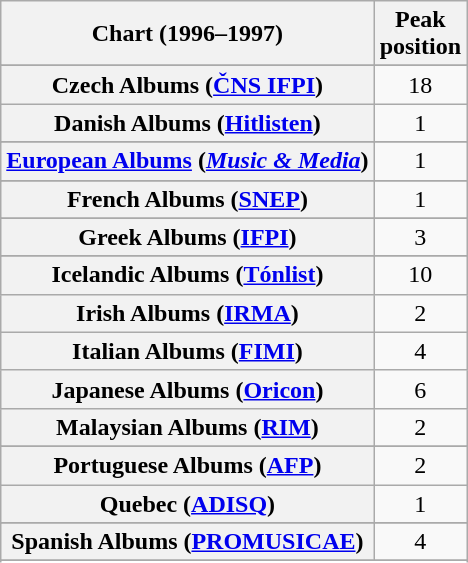<table class="wikitable sortable plainrowheaders" style="text-align:center">
<tr>
<th scope="col">Chart (1996–1997)</th>
<th scope="col">Peak<br>position</th>
</tr>
<tr>
</tr>
<tr>
</tr>
<tr>
</tr>
<tr>
</tr>
<tr>
</tr>
<tr>
</tr>
<tr>
<th scope="row">Czech Albums (<a href='#'>ČNS IFPI</a>)</th>
<td>18</td>
</tr>
<tr>
<th scope="row">Danish Albums (<a href='#'>Hitlisten</a>)</th>
<td>1</td>
</tr>
<tr>
</tr>
<tr>
<th scope="row"><a href='#'>European Albums</a> (<em><a href='#'>Music & Media</a></em>)</th>
<td>1</td>
</tr>
<tr>
</tr>
<tr>
<th scope="row">French Albums (<a href='#'>SNEP</a>)</th>
<td>1</td>
</tr>
<tr>
</tr>
<tr>
<th scope="row">Greek Albums (<a href='#'>IFPI</a>)</th>
<td>3</td>
</tr>
<tr>
</tr>
<tr>
<th scope="row">Icelandic Albums (<a href='#'>Tónlist</a>)</th>
<td>10</td>
</tr>
<tr>
<th scope="row">Irish Albums (<a href='#'>IRMA</a>)</th>
<td>2</td>
</tr>
<tr>
<th scope="row">Italian Albums (<a href='#'>FIMI</a>)</th>
<td>4</td>
</tr>
<tr>
<th scope="row">Japanese Albums (<a href='#'>Oricon</a>)</th>
<td>6</td>
</tr>
<tr>
<th scope="row">Malaysian Albums (<a href='#'>RIM</a>)</th>
<td>2</td>
</tr>
<tr>
</tr>
<tr>
</tr>
<tr>
<th scope="row">Portuguese Albums (<a href='#'>AFP</a>)</th>
<td>2</td>
</tr>
<tr>
<th scope="row">Quebec (<a href='#'>ADISQ</a>)</th>
<td>1</td>
</tr>
<tr>
</tr>
<tr>
<th scope="row">Spanish Albums (<a href='#'>PROMUSICAE</a>)</th>
<td>4</td>
</tr>
<tr>
</tr>
<tr>
</tr>
<tr>
</tr>
<tr>
</tr>
</table>
